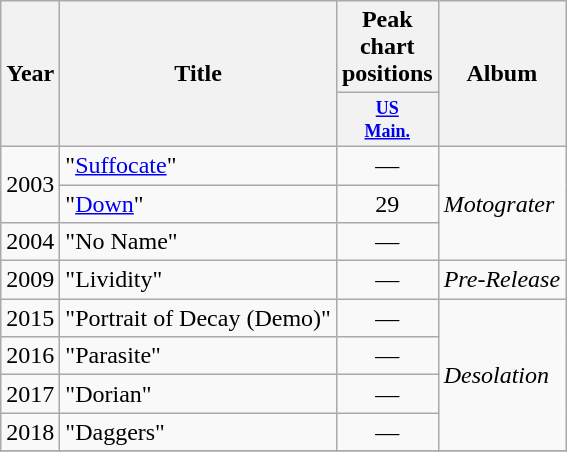<table class="wikitable">
<tr>
<th rowspan="2">Year</th>
<th rowspan="2">Title</th>
<th colspan="1">Peak chart positions</th>
<th rowspan="2">Album</th>
</tr>
<tr>
<th style="width:3em;font-size:75%"><a href='#'>US<br>Main.</a><br></th>
</tr>
<tr>
<td rowspan="2">2003</td>
<td>"<a href='#'>Suffocate</a>"</td>
<td align="center">—</td>
<td rowspan="3"><em>Motograter</em></td>
</tr>
<tr>
<td>"<a href='#'>Down</a>"</td>
<td align="center">29</td>
</tr>
<tr>
<td>2004</td>
<td>"No Name"</td>
<td align="center">—</td>
</tr>
<tr>
<td>2009</td>
<td>"Lividity"</td>
<td align="center">—</td>
<td><em>Pre-Release</em></td>
</tr>
<tr>
<td>2015</td>
<td>"Portrait of Decay (Demo)"</td>
<td align="center">—</td>
<td rowspan="4"><em>Desolation</em></td>
</tr>
<tr>
<td>2016</td>
<td>"Parasite"</td>
<td align="center">—</td>
</tr>
<tr>
<td>2017</td>
<td>"Dorian"</td>
<td align="center">—</td>
</tr>
<tr>
<td>2018</td>
<td>"Daggers"</td>
<td align="center">—</td>
</tr>
<tr>
</tr>
</table>
